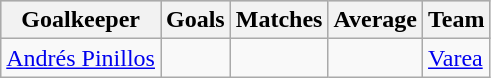<table class="wikitable sortable" class="wikitable">
<tr style="background:#ccc; text-align:center;">
<th>Goalkeeper</th>
<th>Goals</th>
<th>Matches</th>
<th>Average</th>
<th>Team</th>
</tr>
<tr>
<td> <a href='#'>Andrés Pinillos</a></td>
<td></td>
<td></td>
<td></td>
<td><a href='#'>Varea</a></td>
</tr>
</table>
